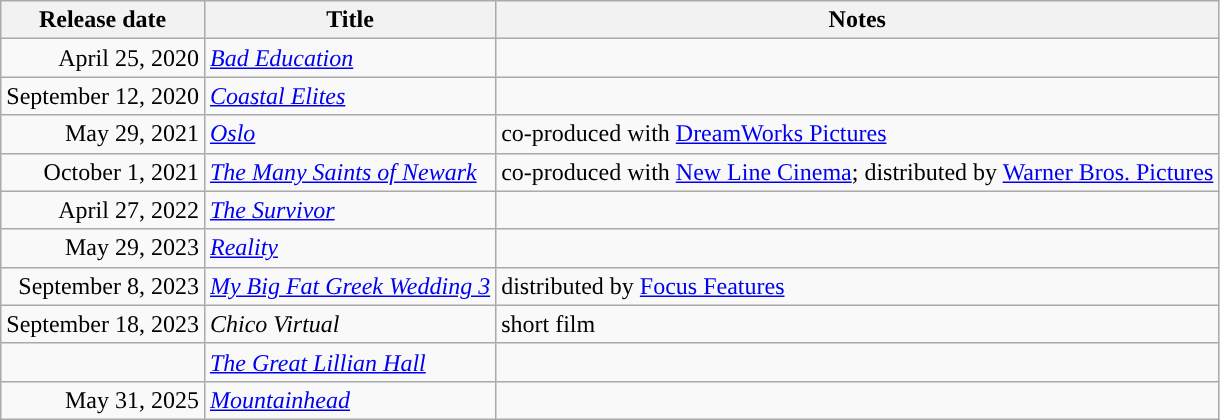<table class="wikitable sortable">
<tr>
<th>Release date</th>
<th>Title</th>
<th>Notes</th>
</tr>
<tr>
<td style="text-align:right;">April 25, 2020</td>
<td><em><a href='#'>Bad Education</a></em></td>
<td></td>
</tr>
<tr>
<td style="text-align:right;">September 12, 2020</td>
<td><em><a href='#'>Coastal Elites</a></em></td>
<td></td>
</tr>
<tr>
<td style="text-align:right;">May 29, 2021</td>
<td><em><a href='#'>Oslo</a></em></td>
<td>co-produced with <a href='#'>DreamWorks Pictures</a></td>
</tr>
<tr>
<td style="text-align:right;">October 1, 2021</td>
<td><em><a href='#'>The Many Saints of Newark</a></em></td>
<td>co-produced with <a href='#'>New Line Cinema</a>; distributed by <a href='#'>Warner Bros. Pictures</a></td>
</tr>
<tr>
<td style="text-align:right;">April 27, 2022</td>
<td><em><a href='#'>The Survivor</a></em></td>
<td></td>
</tr>
<tr>
<td style="text-align:right;">May 29, 2023</td>
<td><em><a href='#'>Reality</a></em></td>
<td></td>
</tr>
<tr>
<td style="text-align:right;">September 8, 2023</td>
<td><em><a href='#'>My Big Fat Greek Wedding 3</a></em></td>
<td>distributed by <a href='#'>Focus Features</a></td>
</tr>
<tr>
<td style="text-align:right;">September 18, 2023</td>
<td><em>Chico Virtual</em></td>
<td>short film</td>
</tr>
<tr>
<td style="text-align:right;"></td>
<td><em><a href='#'>The Great Lillian Hall</a></em></td>
<td></td>
</tr>
<tr>
<td style="text-align:right;">May 31, 2025</td>
<td><em><a href='#'>Mountainhead</a></em></td>
<td></td>
</tr>
</table>
